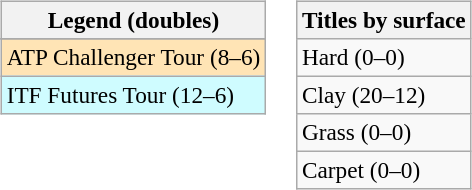<table>
<tr valign=top>
<td><br><table class=wikitable style=font-size:97%>
<tr>
<th>Legend (doubles)</th>
</tr>
<tr bgcolor=e5d1cb>
</tr>
<tr bgcolor=moccasin>
<td>ATP Challenger Tour (8–6)</td>
</tr>
<tr bgcolor=cffcff>
<td>ITF Futures Tour (12–6)</td>
</tr>
</table>
</td>
<td><br><table class=wikitable style=font-size:97%>
<tr>
<th>Titles by surface</th>
</tr>
<tr>
<td>Hard (0–0)</td>
</tr>
<tr>
<td>Clay (20–12)</td>
</tr>
<tr>
<td>Grass (0–0)</td>
</tr>
<tr>
<td>Carpet (0–0)</td>
</tr>
</table>
</td>
</tr>
</table>
